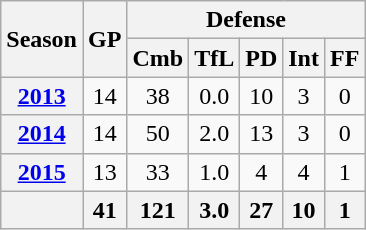<table class="wikitable" style="text-align:center;">
<tr>
<th rowspan="2">Season</th>
<th rowspan="2">GP</th>
<th colspan="5">Defense</th>
</tr>
<tr>
<th>Cmb</th>
<th>TfL</th>
<th>PD</th>
<th>Int</th>
<th>FF</th>
</tr>
<tr>
<th><a href='#'>2013</a></th>
<td>14</td>
<td>38</td>
<td>0.0</td>
<td>10</td>
<td>3</td>
<td>0</td>
</tr>
<tr>
<th><a href='#'>2014</a></th>
<td>14</td>
<td>50</td>
<td>2.0</td>
<td>13</td>
<td>3</td>
<td>0</td>
</tr>
<tr>
<th><a href='#'>2015</a></th>
<td>13</td>
<td>33</td>
<td>1.0</td>
<td>4</td>
<td>4</td>
<td>1</td>
</tr>
<tr>
<th></th>
<th>41</th>
<th>121</th>
<th>3.0</th>
<th>27</th>
<th>10</th>
<th>1</th>
</tr>
</table>
